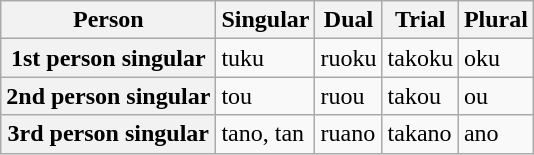<table class="wikitable">
<tr>
<th>Person</th>
<th>Singular</th>
<th>Dual</th>
<th>Trial</th>
<th>Plural</th>
</tr>
<tr>
<th>1st person singular</th>
<td>tuku</td>
<td>ruoku</td>
<td>takoku</td>
<td>oku</td>
</tr>
<tr>
<th>2nd person singular</th>
<td>tou</td>
<td>ruou</td>
<td>takou</td>
<td>ou</td>
</tr>
<tr>
<th>3rd person singular</th>
<td>tano, tan</td>
<td>ruano</td>
<td>takano</td>
<td>ano</td>
</tr>
</table>
